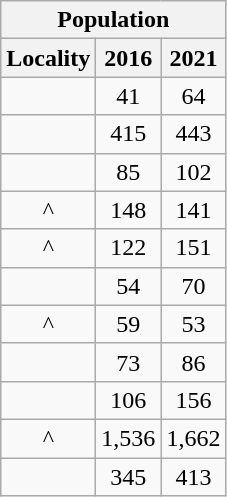<table class="wikitable" style="text-align:center;">
<tr>
<th colspan="3" style="text-align:center;  font-weight:bold">Population</th>
</tr>
<tr>
<th style="text-align:center; background:  font-weight:bold">Locality</th>
<th style="text-align:center; background:  font-weight:bold"><strong>2016</strong></th>
<th style="text-align:center; background:  font-weight:bold"><strong>2021</strong></th>
</tr>
<tr>
<td></td>
<td>41</td>
<td>64</td>
</tr>
<tr>
<td></td>
<td>415</td>
<td>443</td>
</tr>
<tr>
<td></td>
<td>85</td>
<td>102</td>
</tr>
<tr>
<td>^</td>
<td>148</td>
<td>141</td>
</tr>
<tr>
<td>^</td>
<td>122</td>
<td>151</td>
</tr>
<tr>
<td></td>
<td>54</td>
<td>70</td>
</tr>
<tr>
<td>^</td>
<td>59</td>
<td>53</td>
</tr>
<tr>
<td></td>
<td>73</td>
<td>86</td>
</tr>
<tr>
<td></td>
<td>106</td>
<td>156</td>
</tr>
<tr>
<td>^</td>
<td>1,536</td>
<td>1,662</td>
</tr>
<tr>
<td></td>
<td>345</td>
<td>413</td>
</tr>
</table>
